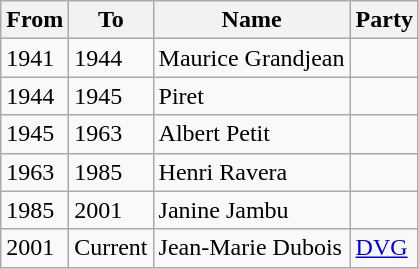<table class="wikitable">
<tr>
<th>From</th>
<th>To</th>
<th>Name</th>
<th>Party</th>
</tr>
<tr>
<td>1941</td>
<td>1944</td>
<td>Maurice Grandjean</td>
<td></td>
</tr>
<tr>
<td>1944</td>
<td>1945</td>
<td>Piret</td>
<td></td>
</tr>
<tr>
<td>1945</td>
<td>1963</td>
<td>Albert Petit</td>
<td></td>
</tr>
<tr>
<td>1963</td>
<td>1985</td>
<td>Henri Ravera</td>
<td></td>
</tr>
<tr>
<td>1985</td>
<td>2001</td>
<td>Janine Jambu</td>
<td></td>
</tr>
<tr>
<td>2001</td>
<td>Current</td>
<td>Jean-Marie Dubois</td>
<td><a href='#'>DVG</a></td>
</tr>
</table>
